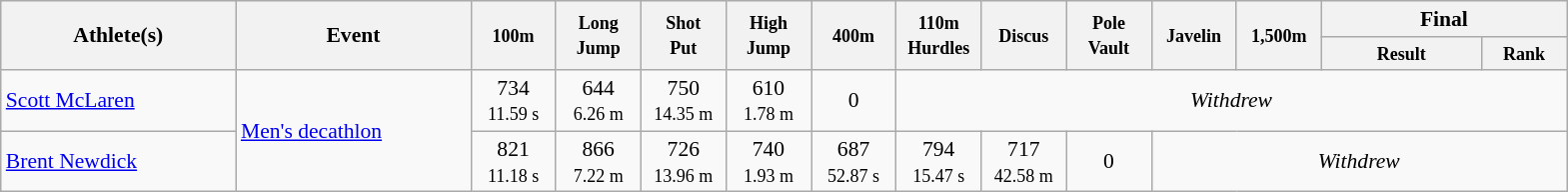<table class=wikitable style="text-align:center; font-size:90%">
<tr>
<th rowspan="2" width=150>Athlete(s)</th>
<th rowspan="2" width=150>Event</th>
<th rowspan="2" width=50><small>100m</small></th>
<th rowspan="2" width=50><small>Long<br>Jump</small></th>
<th rowspan="2" width=50><small>Shot<br>Put</small></th>
<th rowspan="2" width=50><small>High<br>Jump</small></th>
<th rowspan="2" width=50><small>400m</small></th>
<th rowspan="2" width=50><small>110m<br>Hurdles</small></th>
<th rowspan="2" width=50><small>Discus</small></th>
<th rowspan="2" width=50><small>Pole<br>Vault</small></th>
<th rowspan="2" width=50><small>Javelin</small></th>
<th rowspan="2" width=50><small>1,500m</small></th>
<th colspan="2" width=150>Final</th>
</tr>
<tr>
<th style="line-height:1em" width=100><small>Result</small></th>
<th style="line-height:1em" width=50><small>Rank</small></th>
</tr>
<tr>
<td align=left><a href='#'>Scott McLaren</a></td>
<td align=left rowspan=2><a href='#'>Men's decathlon</a></td>
<td>734<br><small>11.59 s</small></td>
<td>644<br><small>6.26 m</small></td>
<td>750<br><small>14.35 m</small></td>
<td>610<br><small>1.78 m</small></td>
<td>0<br><small></small></td>
<td colspan=7><em>Withdrew</em></td>
</tr>
<tr>
<td align=left><a href='#'>Brent Newdick</a></td>
<td>821<br><small>11.18 s</small></td>
<td>866<br><small>7.22 m</small></td>
<td>726<br><small>13.96 m</small></td>
<td>740<br><small>1.93 m</small></td>
<td>687<br><small>52.87 s</small></td>
<td>794<br><small>15.47 s</small></td>
<td>717<br><small>42.58 m</small></td>
<td>0<br><small></small></td>
<td colspan=4><em>Withdrew</em></td>
</tr>
</table>
